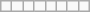<table class="wikitable">
<tr>
<td></td>
<td></td>
<td></td>
<td></td>
<td></td>
<td></td>
<td></td>
<td></td>
</tr>
</table>
